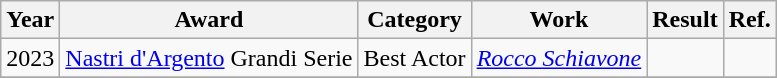<table class="wikitable">
<tr>
<th>Year</th>
<th>Award</th>
<th>Category</th>
<th>Work</th>
<th>Result</th>
<th>Ref.</th>
</tr>
<tr>
<td>2023</td>
<td><a href='#'>Nastri d'Argento</a> Grandi Serie</td>
<td>Best Actor</td>
<td><em><a href='#'>Rocco Schiavone</a></em></td>
<td></td>
<td></td>
</tr>
<tr>
</tr>
</table>
